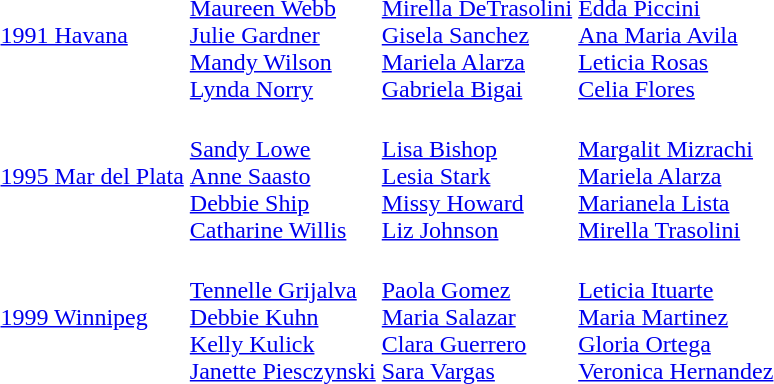<table>
<tr>
<td><a href='#'>1991 Havana</a><br></td>
<td><br><a href='#'>Maureen Webb</a><br><a href='#'>Julie Gardner</a><br><a href='#'>Mandy Wilson</a><br><a href='#'>Lynda Norry</a></td>
<td><br><a href='#'>Mirella DeTrasolini</a><br><a href='#'>Gisela Sanchez</a><br><a href='#'>Mariela Alarza</a><br><a href='#'>Gabriela Bigai</a></td>
<td><br><a href='#'>Edda Piccini</a><br><a href='#'>Ana Maria Avila</a><br><a href='#'>Leticia Rosas</a><br><a href='#'>Celia Flores</a></td>
</tr>
<tr>
<td><a href='#'>1995 Mar del Plata</a><br></td>
<td><br><a href='#'>Sandy Lowe</a><br><a href='#'>Anne Saasto</a><br><a href='#'>Debbie Ship</a><br><a href='#'>Catharine Willis</a></td>
<td><br><a href='#'>Lisa Bishop</a><br><a href='#'>Lesia Stark</a><br><a href='#'>Missy Howard</a><br><a href='#'>Liz Johnson</a></td>
<td><br><a href='#'>Margalit Mizrachi</a><br><a href='#'>Mariela Alarza</a><br><a href='#'>Marianela Lista</a><br><a href='#'>Mirella Trasolini</a></td>
</tr>
<tr>
<td><a href='#'>1999 Winnipeg</a><br></td>
<td><br><a href='#'>Tennelle Grijalva</a><br><a href='#'>Debbie Kuhn</a><br><a href='#'>Kelly Kulick</a><br><a href='#'>Janette Piesczynski</a></td>
<td><br><a href='#'>Paola Gomez</a><br><a href='#'>Maria Salazar</a><br><a href='#'>Clara Guerrero</a><br><a href='#'>Sara Vargas</a></td>
<td><br><a href='#'>Leticia Ituarte</a><br><a href='#'>Maria Martinez</a><br><a href='#'>Gloria Ortega</a><br><a href='#'>Veronica Hernandez</a></td>
</tr>
</table>
